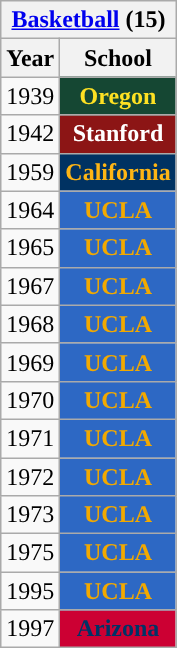<table class="wikitable">
<tr>
<th colspan=2><a href='#'>Basketball</a> (15)</th>
</tr>
<tr>
<th>Year</th>
<th>School</th>
</tr>
<tr>
<td>1939</td>
<th style="background:#154733; color:#FEE123;">Oregon</th>
</tr>
<tr>
<td>1942</td>
<th style="background:#8C1515; color:#FFFFFF;">Stanford</th>
</tr>
<tr>
<td>1959</td>
<th style="background:#003262; color:#FDB515;">California</th>
</tr>
<tr>
<td>1964</td>
<th style="background:#2D68C4; color:#F2A900;">UCLA</th>
</tr>
<tr>
<td>1965</td>
<th style="background:#2D68C4; color:#F2A900;">UCLA</th>
</tr>
<tr>
<td>1967</td>
<th style="background:#2D68C4; color:#F2A900;">UCLA</th>
</tr>
<tr>
<td>1968</td>
<th style="background:#2D68C4; color:#F2A900;">UCLA</th>
</tr>
<tr>
<td>1969</td>
<th style="background:#2D68C4; color:#F2A900;">UCLA</th>
</tr>
<tr>
<td>1970</td>
<th style="background:#2D68C4; color:#F2A900;">UCLA</th>
</tr>
<tr>
<td>1971</td>
<th style="background:#2D68C4; color:#F2A900;">UCLA</th>
</tr>
<tr>
<td>1972</td>
<th style="background:#2D68C4; color:#F2A900;">UCLA</th>
</tr>
<tr>
<td>1973</td>
<th style="background:#2D68C4; color:#F2A900;">UCLA</th>
</tr>
<tr>
<td>1975</td>
<th style="background:#2D68C4; color:#F2A900;">UCLA</th>
</tr>
<tr>
<td>1995</td>
<th style="background:#2D68C4; color:#F2A900;">UCLA</th>
</tr>
<tr>
<td>1997</td>
<th style="background:#CC0033; color:#003366;">Arizona</th>
</tr>
</table>
